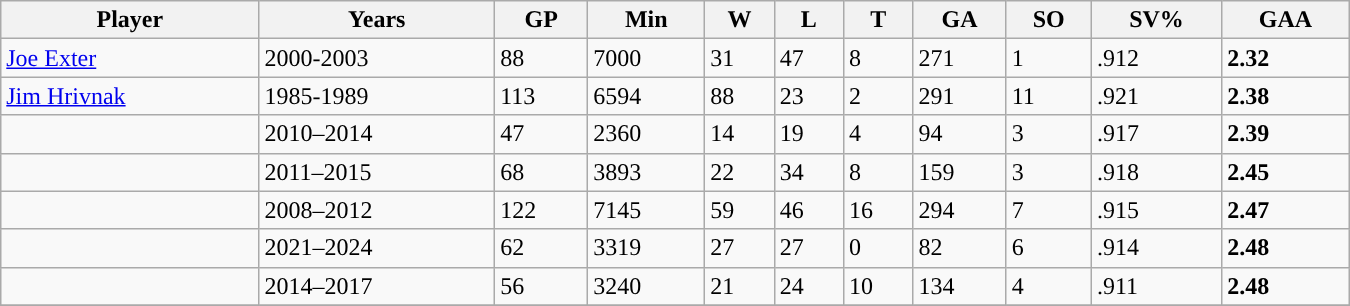<table class="wikitable sortable" width = 900>
<tr>
<th>Player</th>
<th>Years</th>
<th>GP</th>
<th>Min</th>
<th>W</th>
<th>L</th>
<th>T</th>
<th>GA</th>
<th>SO</th>
<th>SV%</th>
<th>GAA</th>
</tr>
<tr>
<td><a href='#'>Joe Exter</a></td>
<td>2000-2003</td>
<td>88</td>
<td>7000</td>
<td>31</td>
<td>47</td>
<td>8</td>
<td>271</td>
<td>1</td>
<td>.912</td>
<td><strong>2.32</strong></td>
</tr>
<tr>
<td><a href='#'>Jim Hrivnak</a></td>
<td>1985-1989</td>
<td>113</td>
<td>6594</td>
<td>88</td>
<td>23</td>
<td>2</td>
<td>291</td>
<td>11</td>
<td>.921</td>
<td><strong>2.38</strong></td>
</tr>
<tr>
<td></td>
<td>2010–2014</td>
<td>47</td>
<td>2360</td>
<td>14</td>
<td>19</td>
<td>4</td>
<td>94</td>
<td>3</td>
<td>.917</td>
<td><strong>2.39</strong></td>
</tr>
<tr>
<td></td>
<td>2011–2015</td>
<td>68</td>
<td>3893</td>
<td>22</td>
<td>34</td>
<td>8</td>
<td>159</td>
<td>3</td>
<td>.918</td>
<td><strong>2.45</strong></td>
</tr>
<tr>
<td></td>
<td>2008–2012</td>
<td>122</td>
<td>7145</td>
<td>59</td>
<td>46</td>
<td>16</td>
<td>294</td>
<td>7</td>
<td>.915</td>
<td><strong>2.47</strong></td>
</tr>
<tr>
<td></td>
<td>2021–2024</td>
<td>62</td>
<td>3319</td>
<td>27</td>
<td>27</td>
<td>0</td>
<td>82</td>
<td>6</td>
<td>.914</td>
<td><strong>2.48</strong></td>
</tr>
<tr>
<td></td>
<td>2014–2017</td>
<td>56</td>
<td>3240</td>
<td>21</td>
<td>24</td>
<td>10</td>
<td>134</td>
<td>4</td>
<td>.911</td>
<td><strong>2.48</strong></td>
</tr>
<tr>
</tr>
</table>
